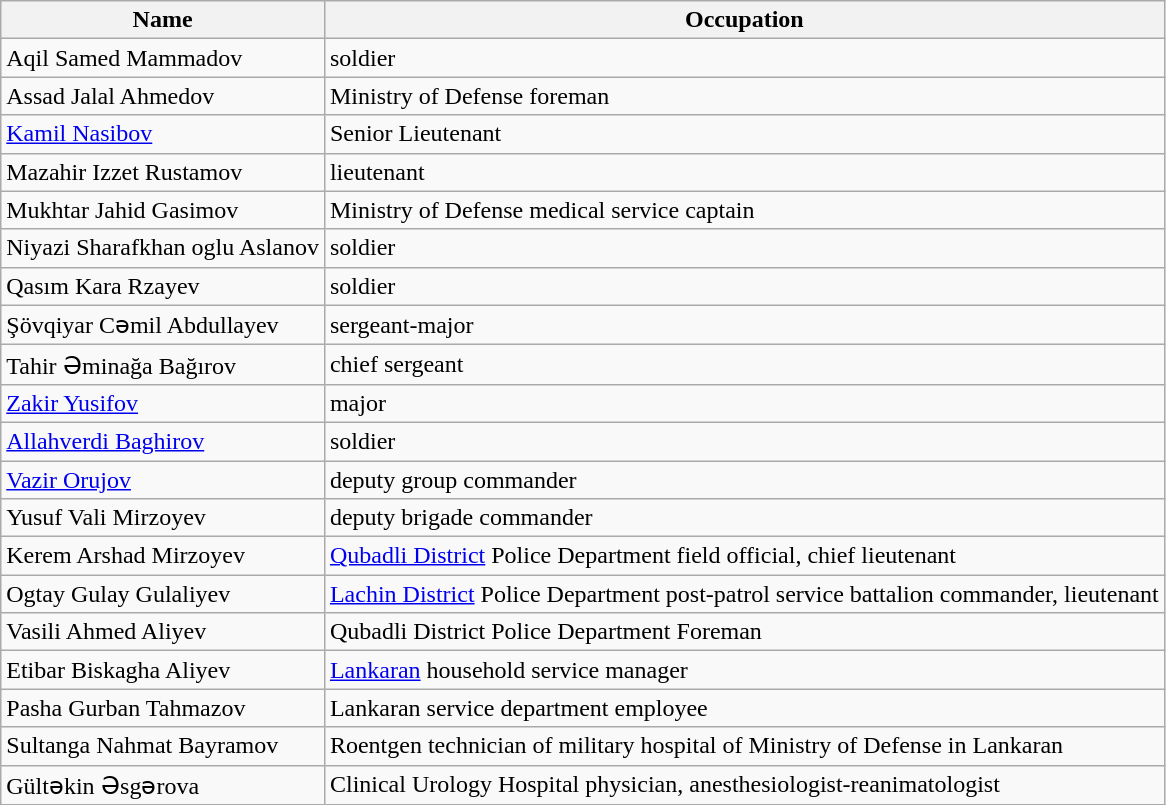<table class="wikitable">
<tr>
<th>Name</th>
<th>Occupation</th>
</tr>
<tr>
<td>Aqil Samed Mammadov</td>
<td>soldier</td>
</tr>
<tr>
<td>Assad Jalal Ahmedov</td>
<td>Ministry of Defense foreman</td>
</tr>
<tr>
<td><a href='#'>Kamil Nasibov</a></td>
<td>Senior Lieutenant</td>
</tr>
<tr>
<td>Mazahir Izzet Rustamov</td>
<td>lieutenant</td>
</tr>
<tr>
<td>Mukhtar Jahid Gasimov</td>
<td>Ministry of Defense medical service captain</td>
</tr>
<tr>
<td>Niyazi Sharafkhan oglu Aslanov</td>
<td>soldier</td>
</tr>
<tr>
<td>Qasım Kara Rzayev</td>
<td>soldier</td>
</tr>
<tr>
<td>Şövqiyar Cəmil Abdullayev</td>
<td>sergeant-major</td>
</tr>
<tr>
<td>Tahir Əminağa Bağırov</td>
<td>chief sergeant</td>
</tr>
<tr>
<td><a href='#'>Zakir Yusifov</a></td>
<td>major</td>
</tr>
<tr>
<td><a href='#'>Allahverdi Baghirov</a></td>
<td>soldier</td>
</tr>
<tr>
<td><a href='#'>Vazir Orujov</a></td>
<td>deputy group commander</td>
</tr>
<tr>
<td>Yusuf Vali Mirzoyev</td>
<td>deputy brigade commander</td>
</tr>
<tr>
<td>Kerem Arshad Mirzoyev</td>
<td><a href='#'>Qubadli District</a> Police Department field official, chief lieutenant</td>
</tr>
<tr>
<td>Ogtay Gulay Gulaliyev</td>
<td><a href='#'>Lachin District</a> Police Department post-patrol service battalion commander, lieutenant</td>
</tr>
<tr>
<td>Vasili Ahmed Aliyev</td>
<td>Qubadli District Police Department Foreman</td>
</tr>
<tr>
<td>Etibar Biskagha Aliyev</td>
<td><a href='#'>Lankaran</a> household service manager</td>
</tr>
<tr>
<td>Pasha Gurban Tahmazov</td>
<td>Lankaran service department employee</td>
</tr>
<tr>
<td>Sultanga Nahmat Bayramov</td>
<td>Roentgen technician of military hospital of Ministry of Defense in Lankaran</td>
</tr>
<tr>
<td>Gültəkin Əsgərova</td>
<td>Clinical Urology Hospital physician, anesthesiologist-reanimatologist</td>
</tr>
</table>
